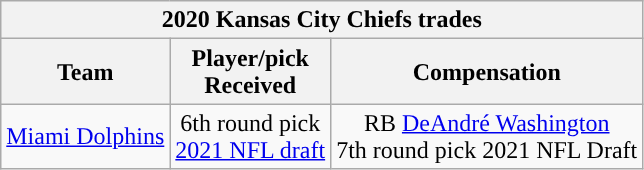<table class="wikitable" style="text-align:center">
<tr>
<th colspan=3>2020 Kansas City Chiefs trades</th>
</tr>
<tr>
<th>Team</th>
<th>Player/pick<br>Received</th>
<th>Compensation</th>
</tr>
<tr>
<td><a href='#'>Miami Dolphins</a></td>
<td>6th round pick<br><a href='#'>2021 NFL draft</a></td>
<td>RB <a href='#'>DeAndré Washington</a><br>7th round pick 2021 NFL Draft</td>
</tr>
</table>
